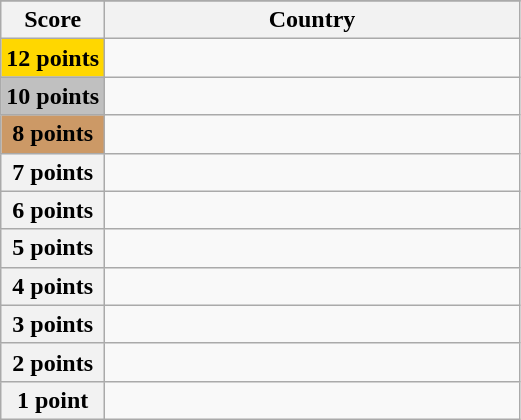<table class="wikitable">
<tr>
</tr>
<tr>
<th scope="col" style="width:20%;">Score</th>
<th scope="col">Country</th>
</tr>
<tr>
<th scope="row" style="background:gold">12 points</th>
<td></td>
</tr>
<tr>
<th scope="row" style="background:silver">10 points</th>
<td></td>
</tr>
<tr>
<th scope="row" style="background:#c96;">8 points</th>
<td></td>
</tr>
<tr>
<th scope="row">7 points</th>
<td></td>
</tr>
<tr>
<th scope="row">6 points</th>
<td></td>
</tr>
<tr>
<th scope="row">5 points</th>
<td></td>
</tr>
<tr>
<th scope="row">4 points</th>
<td></td>
</tr>
<tr>
<th scope="row">3 points</th>
<td></td>
</tr>
<tr>
<th scope="row">2 points</th>
<td></td>
</tr>
<tr>
<th scope="row">1 point</th>
<td></td>
</tr>
</table>
